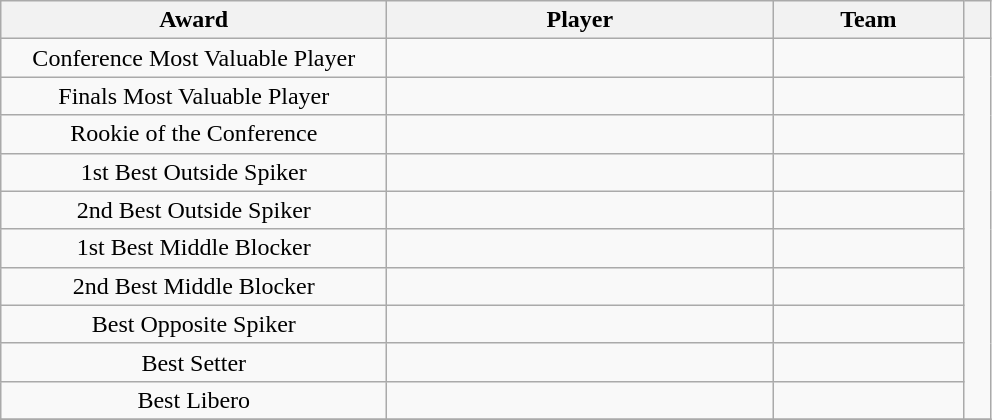<table class="wikitable">
<tr>
<th width=250>Award</th>
<th width=250>Player</th>
<th width=120>Team</th>
<th width=10></th>
</tr>
<tr>
<td style="text-align:center">Conference Most Valuable Player</td>
<td></td>
<td></td>
<td rowspan=10></td>
</tr>
<tr>
<td style="text-align:center">Finals Most Valuable Player</td>
<td></td>
<td></td>
</tr>
<tr>
<td style="text-align:center">Rookie of the Conference</td>
<td></td>
<td></td>
</tr>
<tr>
<td style="text-align:center">1st Best Outside Spiker</td>
<td></td>
<td></td>
</tr>
<tr>
<td style="text-align:center">2nd Best Outside Spiker</td>
<td></td>
<td></td>
</tr>
<tr>
<td style="text-align:center">1st Best Middle Blocker</td>
<td></td>
<td></td>
</tr>
<tr>
<td style="text-align:center">2nd Best Middle Blocker</td>
<td></td>
<td></td>
</tr>
<tr>
<td style="text-align:center">Best Opposite Spiker</td>
<td></td>
<td></td>
</tr>
<tr>
<td style="text-align:center">Best Setter</td>
<td></td>
<td></td>
</tr>
<tr>
<td style="text-align:center">Best Libero</td>
<td></td>
<td></td>
</tr>
<tr>
</tr>
</table>
